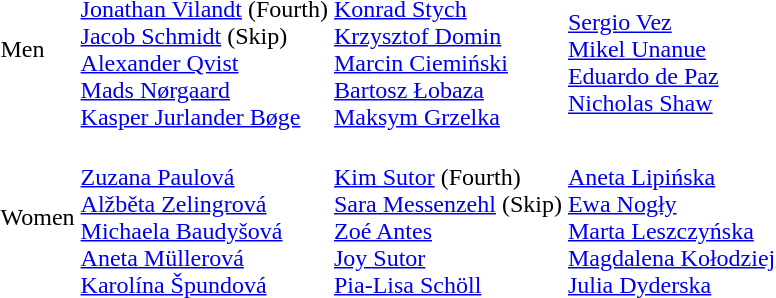<table>
<tr>
<td>Men</td>
<td><strong></strong><br><a href='#'>Jonathan Vilandt</a> (Fourth)<br><a href='#'>Jacob Schmidt</a> (Skip)<br><a href='#'>Alexander Qvist</a><br><a href='#'>Mads Nørgaard</a><br><a href='#'>Kasper Jurlander Bøge</a></td>
<td><strong></strong><br><a href='#'>Konrad Stych</a><br><a href='#'>Krzysztof Domin</a><br><a href='#'>Marcin Ciemiński</a><br><a href='#'>Bartosz Łobaza</a><br><a href='#'>Maksym Grzelka</a></td>
<td><strong></strong><br><a href='#'>Sergio Vez</a><br><a href='#'>Mikel Unanue</a><br><a href='#'>Eduardo de Paz</a><br><a href='#'>Nicholas Shaw</a></td>
</tr>
<tr>
<td>Women</td>
<td><strong></strong><br><a href='#'>Zuzana Paulová</a><br><a href='#'>Alžběta Zelingrová</a><br><a href='#'>Michaela Baudyšová</a><br><a href='#'>Aneta Müllerová</a><br><a href='#'>Karolína Špundová</a></td>
<td><strong></strong><br><a href='#'>Kim Sutor</a> (Fourth)<br><a href='#'>Sara Messenzehl</a> (Skip)<br><a href='#'>Zoé Antes</a><br><a href='#'>Joy Sutor</a><br><a href='#'>Pia-Lisa Schöll</a></td>
<td><strong></strong><br><a href='#'>Aneta Lipińska</a><br><a href='#'>Ewa Nogły</a><br><a href='#'>Marta Leszczyńska</a><br><a href='#'>Magdalena Kołodziej</a><br><a href='#'>Julia Dyderska</a></td>
</tr>
</table>
